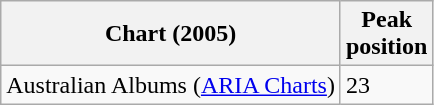<table class="wikitable sortable">
<tr>
<th>Chart (2005)</th>
<th>Peak<br>position</th>
</tr>
<tr>
<td>Australian Albums (<a href='#'>ARIA Charts</a>)</td>
<td>23</td>
</tr>
</table>
